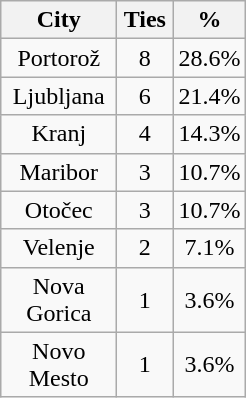<table class="wikitable sortable" style="text-align:center">
<tr>
<th width=70px>City</th>
<th width=30px>Ties</th>
<th width=30px>%</th>
</tr>
<tr>
<td>Portorož</td>
<td>8</td>
<td>28.6%</td>
</tr>
<tr>
<td>Ljubljana</td>
<td>6</td>
<td>21.4%</td>
</tr>
<tr>
<td>Kranj</td>
<td>4</td>
<td>14.3%</td>
</tr>
<tr>
<td>Maribor</td>
<td>3</td>
<td>10.7%</td>
</tr>
<tr>
<td>Otočec</td>
<td>3</td>
<td>10.7%</td>
</tr>
<tr>
<td>Velenje</td>
<td>2</td>
<td>7.1%</td>
</tr>
<tr>
<td>Nova Gorica</td>
<td>1</td>
<td>3.6%</td>
</tr>
<tr>
<td>Novo Mesto</td>
<td>1</td>
<td>3.6%</td>
</tr>
</table>
